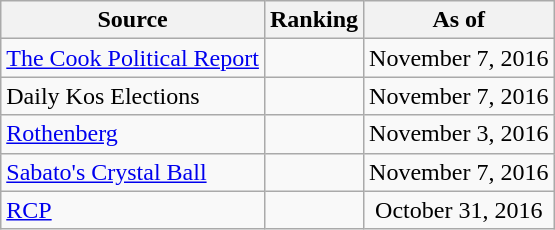<table class="wikitable" style="text-align:center">
<tr>
<th>Source</th>
<th>Ranking</th>
<th>As of</th>
</tr>
<tr>
<td align=left><a href='#'>The Cook Political Report</a></td>
<td></td>
<td>November 7, 2016</td>
</tr>
<tr>
<td align=left>Daily Kos Elections</td>
<td></td>
<td>November 7, 2016</td>
</tr>
<tr>
<td align=left><a href='#'>Rothenberg</a></td>
<td></td>
<td>November 3, 2016</td>
</tr>
<tr>
<td align=left><a href='#'>Sabato's Crystal Ball</a></td>
<td></td>
<td>November 7, 2016</td>
</tr>
<tr>
<td align="left"><a href='#'>RCP</a></td>
<td></td>
<td>October 31, 2016</td>
</tr>
</table>
